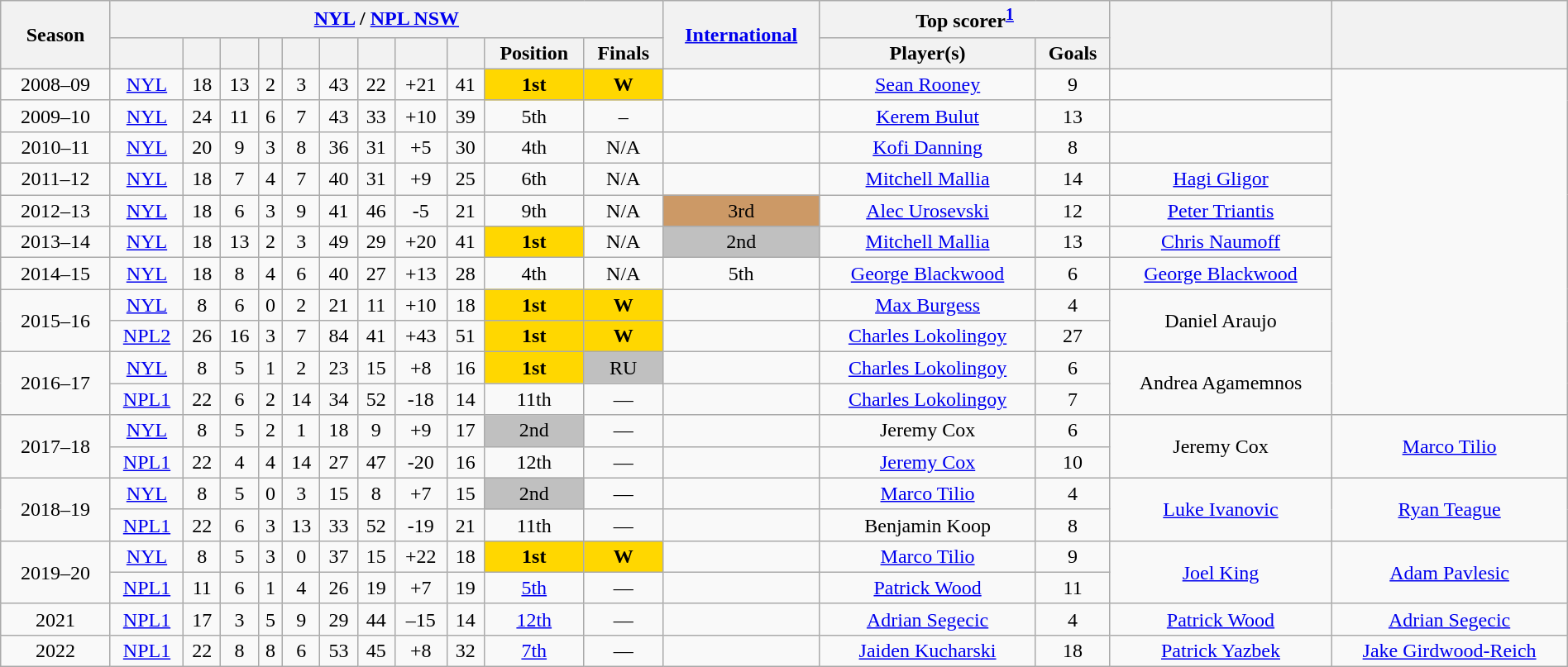<table class="wikitable" style="text-align:center; font-size:;width:100%; text-align:center">
<tr>
<th style="width:7%;" rowspan=2>Season</th>
<th colspan=11><a href='#'>NYL</a> / <a href='#'>NPL NSW</a></th>
<th rowspan=2><a href='#'>International</a></th>
<th colspan=2>Top scorer<sup><strong><a href='#'>1</a></strong></sup></th>
<th rowspan=2></th>
<th rowspan=2></th>
</tr>
<tr>
<th></th>
<th></th>
<th></th>
<th></th>
<th></th>
<th></th>
<th></th>
<th></th>
<th></th>
<th>Position</th>
<th>Finals</th>
<th>Player(s)</th>
<th>Goals</th>
</tr>
<tr>
<td>2008–09</td>
<td><a href='#'>NYL</a></td>
<td>18</td>
<td>13</td>
<td>2</td>
<td>3</td>
<td>43</td>
<td>22</td>
<td>+21</td>
<td>41</td>
<td bgcolor=gold><strong>1st</strong></td>
<td bgcolor=gold><strong>W</strong></td>
<td></td>
<td><a href='#'>Sean Rooney</a></td>
<td>9</td>
<td></td>
<td rowspan=11></td>
</tr>
<tr>
<td>2009–10</td>
<td><a href='#'>NYL</a></td>
<td>24</td>
<td>11</td>
<td>6</td>
<td>7</td>
<td>43</td>
<td>33</td>
<td>+10</td>
<td>39</td>
<td>5th</td>
<td>–</td>
<td></td>
<td><a href='#'>Kerem Bulut</a></td>
<td>13</td>
<td></td>
</tr>
<tr>
<td>2010–11</td>
<td><a href='#'>NYL</a></td>
<td>20</td>
<td>9</td>
<td>3</td>
<td>8</td>
<td>36</td>
<td>31</td>
<td>+5</td>
<td>30</td>
<td>4th</td>
<td>N/A</td>
<td></td>
<td><a href='#'>Kofi Danning</a></td>
<td>8</td>
<td></td>
</tr>
<tr>
<td>2011–12</td>
<td><a href='#'>NYL</a></td>
<td>18</td>
<td>7</td>
<td>4</td>
<td>7</td>
<td>40</td>
<td>31</td>
<td>+9</td>
<td>25</td>
<td>6th</td>
<td>N/A</td>
<td></td>
<td><a href='#'>Mitchell Mallia</a></td>
<td>14</td>
<td><a href='#'>Hagi Gligor</a></td>
</tr>
<tr>
<td>2012–13</td>
<td><a href='#'>NYL</a></td>
<td>18</td>
<td>6</td>
<td>3</td>
<td>9</td>
<td>41</td>
<td>46</td>
<td>-5</td>
<td>21</td>
<td>9th</td>
<td>N/A</td>
<td bgcolor=cc9966>3rd</td>
<td><a href='#'>Alec Urosevski</a></td>
<td>12</td>
<td><a href='#'>Peter Triantis</a></td>
</tr>
<tr>
<td>2013–14</td>
<td><a href='#'>NYL</a></td>
<td>18</td>
<td>13</td>
<td>2</td>
<td>3</td>
<td>49</td>
<td>29</td>
<td>+20</td>
<td>41</td>
<td bgcolor=gold><strong>1st</strong></td>
<td>N/A</td>
<td bgcolor=silver>2nd</td>
<td><a href='#'>Mitchell Mallia</a></td>
<td>13</td>
<td><a href='#'>Chris Naumoff</a></td>
</tr>
<tr>
<td>2014–15</td>
<td><a href='#'>NYL</a></td>
<td>18</td>
<td>8</td>
<td>4</td>
<td>6</td>
<td>40</td>
<td>27</td>
<td>+13</td>
<td>28</td>
<td>4th</td>
<td>N/A</td>
<td>5th</td>
<td><a href='#'>George Blackwood</a></td>
<td>6</td>
<td><a href='#'>George Blackwood</a></td>
</tr>
<tr>
<td rowspan=2>2015–16</td>
<td><a href='#'>NYL</a></td>
<td>8</td>
<td>6</td>
<td>0</td>
<td>2</td>
<td>21</td>
<td>11</td>
<td>+10</td>
<td>18</td>
<td bgcolor=gold><strong>1st</strong></td>
<td bgcolor=gold><strong>W</strong></td>
<td></td>
<td><a href='#'>Max Burgess</a></td>
<td>4</td>
<td rowspan=2>Daniel Araujo</td>
</tr>
<tr>
<td><a href='#'>NPL2</a></td>
<td>26</td>
<td>16</td>
<td>3</td>
<td>7</td>
<td>84</td>
<td>41</td>
<td>+43</td>
<td>51</td>
<td bgcolor=gold><strong>1st</strong></td>
<td bgcolor=gold><strong>W</strong></td>
<td></td>
<td><a href='#'>Charles Lokolingoy</a></td>
<td>27</td>
</tr>
<tr>
<td rowspan=2>2016–17</td>
<td><a href='#'>NYL</a></td>
<td>8</td>
<td>5</td>
<td>1</td>
<td>2</td>
<td>23</td>
<td>15</td>
<td>+8</td>
<td>16</td>
<td bgcolor=gold><strong>1st</strong></td>
<td bgcolor=silver>RU</td>
<td></td>
<td><a href='#'>Charles Lokolingoy</a></td>
<td>6</td>
<td rowspan=2>Andrea Agamemnos</td>
</tr>
<tr>
<td><a href='#'>NPL1</a></td>
<td>22</td>
<td>6</td>
<td>2</td>
<td>14</td>
<td>34</td>
<td>52</td>
<td>-18</td>
<td>14</td>
<td>11th</td>
<td>—</td>
<td></td>
<td><a href='#'>Charles Lokolingoy</a></td>
<td>7</td>
</tr>
<tr>
<td rowspan=2>2017–18</td>
<td><a href='#'>NYL</a></td>
<td>8</td>
<td>5</td>
<td>2</td>
<td>1</td>
<td>18</td>
<td>9</td>
<td>+9</td>
<td>17</td>
<td bgcolor=silver>2nd</td>
<td>—</td>
<td></td>
<td>Jeremy Cox</td>
<td>6</td>
<td rowspan=2>Jeremy Cox</td>
<td rowspan=2><a href='#'>Marco Tilio</a></td>
</tr>
<tr>
<td><a href='#'>NPL1</a></td>
<td>22</td>
<td>4</td>
<td>4</td>
<td>14</td>
<td>27</td>
<td>47</td>
<td>-20</td>
<td>16</td>
<td>12th</td>
<td>—</td>
<td></td>
<td><a href='#'>Jeremy Cox</a></td>
<td>10</td>
</tr>
<tr>
<td rowspan=2>2018–19</td>
<td><a href='#'>NYL</a></td>
<td>8</td>
<td>5</td>
<td>0</td>
<td>3</td>
<td>15</td>
<td>8</td>
<td>+7</td>
<td>15</td>
<td bgcolor=silver>2nd</td>
<td>—</td>
<td></td>
<td><a href='#'>Marco Tilio</a></td>
<td>4</td>
<td rowspan=2><a href='#'>Luke Ivanovic</a></td>
<td rowspan=2><a href='#'>Ryan Teague</a></td>
</tr>
<tr>
<td><a href='#'>NPL1</a></td>
<td>22</td>
<td>6</td>
<td>3</td>
<td>13</td>
<td>33</td>
<td>52</td>
<td>-19</td>
<td>21</td>
<td>11th</td>
<td>—</td>
<td></td>
<td>Benjamin Koop</td>
<td>8</td>
</tr>
<tr>
<td rowspan=2>2019–20</td>
<td><a href='#'>NYL</a></td>
<td>8</td>
<td>5</td>
<td>3</td>
<td>0</td>
<td>37</td>
<td>15</td>
<td>+22</td>
<td>18</td>
<td bgcolor=gold><strong>1st</strong></td>
<td bgcolor=gold><strong>W</strong></td>
<td></td>
<td><a href='#'>Marco Tilio</a></td>
<td>9</td>
<td rowspan=2><a href='#'>Joel King</a></td>
<td rowspan=2><a href='#'>Adam Pavlesic</a></td>
</tr>
<tr>
<td><a href='#'>NPL1</a></td>
<td>11</td>
<td>6</td>
<td>1</td>
<td>4</td>
<td>26</td>
<td>19</td>
<td>+7</td>
<td>19</td>
<td><a href='#'>5th</a></td>
<td>—</td>
<td></td>
<td><a href='#'>Patrick Wood</a></td>
<td>11</td>
</tr>
<tr>
<td>2021</td>
<td><a href='#'>NPL1</a></td>
<td>17</td>
<td>3</td>
<td>5</td>
<td>9</td>
<td>29</td>
<td>44</td>
<td>–15</td>
<td>14</td>
<td><a href='#'>12th</a></td>
<td>—</td>
<td></td>
<td><a href='#'>Adrian Segecic</a></td>
<td>4</td>
<td><a href='#'>Patrick Wood</a></td>
<td><a href='#'>Adrian Segecic</a></td>
</tr>
<tr>
<td>2022</td>
<td><a href='#'>NPL1</a></td>
<td>22</td>
<td>8</td>
<td>8</td>
<td>6</td>
<td>53</td>
<td>45</td>
<td>+8</td>
<td>32</td>
<td><a href='#'>7th</a></td>
<td>—</td>
<td></td>
<td><a href='#'>Jaiden Kucharski</a></td>
<td>18</td>
<td><a href='#'>Patrick Yazbek</a></td>
<td><a href='#'>Jake Girdwood-Reich</a></td>
</tr>
</table>
